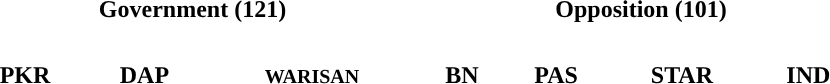<table style="width:600px; text-align:center;margin-left:auto;margin-right:auto;">
<tr>
<th colspan="3">Government (121)</th>
<th colspan="4">Opposition (101)</th>
</tr>
<tr style="color:white;">
<td style="background:">104</td>
<td style="background:">9</td>
<td style="background:"><span>8</span></td>
<td style="background:">79</td>
<td style="background:">18</td>
<td style="background:"><span>1</span></td>
<td style="background:"><span>3</span></td>
</tr>
<tr>
<th align="centre" style="color:">PKR</th>
<th align="centre" style="color:">DAP</th>
<th align="centre" style="color:"><small>WARISAN</small></th>
<th align="centre" style="color:">BN</th>
<th align="centre" style="color:">PAS</th>
<th align="centre" style="color:">STAR</th>
<th align="centre" style="color:">IND</th>
</tr>
</table>
